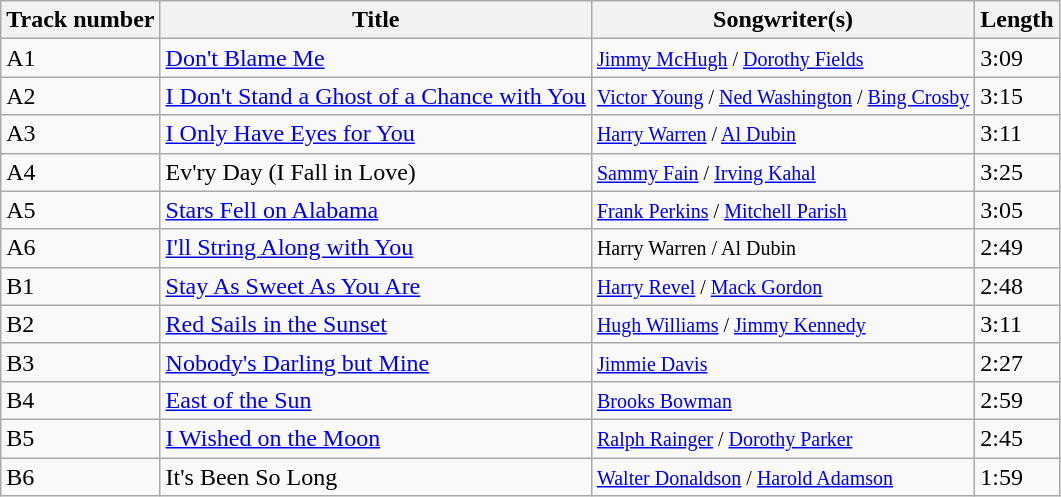<table class="wikitable">
<tr>
<th scope="col">Track number</th>
<th scope="col">Title</th>
<th scope="col">Songwriter(s)</th>
<th scope="col">Length</th>
</tr>
<tr>
<td>A1</td>
<td><a href='#'>Don't Blame Me</a></td>
<td><small><a href='#'>Jimmy McHugh</a> / <a href='#'>Dorothy Fields</a></small></td>
<td>3:09<br></td>
</tr>
<tr>
<td>A2</td>
<td><a href='#'>I Don't Stand a Ghost of a Chance with You</a></td>
<td><small><a href='#'>Victor Young</a> / <a href='#'>Ned Washington</a> / <a href='#'>Bing Crosby</a></small></td>
<td>3:15<br></td>
</tr>
<tr>
<td>A3</td>
<td><a href='#'>I Only Have Eyes for You</a></td>
<td><small><a href='#'>Harry Warren</a> / <a href='#'>Al Dubin</a></small></td>
<td>3:11<br></td>
</tr>
<tr>
<td>A4</td>
<td>Ev'ry Day (I Fall in Love)</td>
<td><small><a href='#'>Sammy Fain</a> / <a href='#'>Irving Kahal</a></small></td>
<td>3:25<br></td>
</tr>
<tr>
<td>A5</td>
<td><a href='#'>Stars Fell on Alabama</a></td>
<td><small><a href='#'>Frank Perkins</a> / <a href='#'>Mitchell Parish</a></small></td>
<td>3:05<br></td>
</tr>
<tr>
<td>A6</td>
<td><a href='#'>I'll String Along with You</a></td>
<td><small>Harry Warren / Al Dubin</small></td>
<td>2:49<br></td>
</tr>
<tr>
<td>B1</td>
<td><a href='#'>Stay As Sweet As You Are</a></td>
<td><small><a href='#'>Harry Revel</a> / <a href='#'>Mack Gordon</a></small></td>
<td>2:48<br></td>
</tr>
<tr>
<td>B2</td>
<td><a href='#'>Red Sails in the Sunset</a></td>
<td><small><a href='#'>Hugh Williams</a> / <a href='#'>Jimmy Kennedy</a></small></td>
<td>3:11<br></td>
</tr>
<tr>
<td>B3</td>
<td><a href='#'>Nobody's Darling but Mine</a></td>
<td><small><a href='#'>Jimmie Davis</a></small></td>
<td>2:27<br></td>
</tr>
<tr>
<td>B4</td>
<td><a href='#'>East of the Sun</a></td>
<td><small><a href='#'>Brooks Bowman</a></small></td>
<td>2:59<br></td>
</tr>
<tr>
<td>B5</td>
<td><a href='#'>I Wished on the Moon</a></td>
<td><small><a href='#'>Ralph Rainger</a> / <a href='#'>Dorothy Parker</a></small></td>
<td>2:45<br></td>
</tr>
<tr>
<td>B6</td>
<td>It's Been So Long</td>
<td><small><a href='#'>Walter Donaldson</a> / <a href='#'>Harold Adamson</a></small></td>
<td>1:59<br></td>
</tr>
</table>
